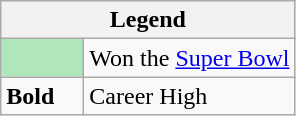<table class="wikitable">
<tr>
<th colspan="2">Legend</th>
</tr>
<tr>
<td style="background:#afe6ba; width:3em;"></td>
<td>Won the <a href='#'>Super Bowl</a></td>
</tr>
<tr>
<td><strong>Bold</strong></td>
<td>Career High</td>
</tr>
</table>
